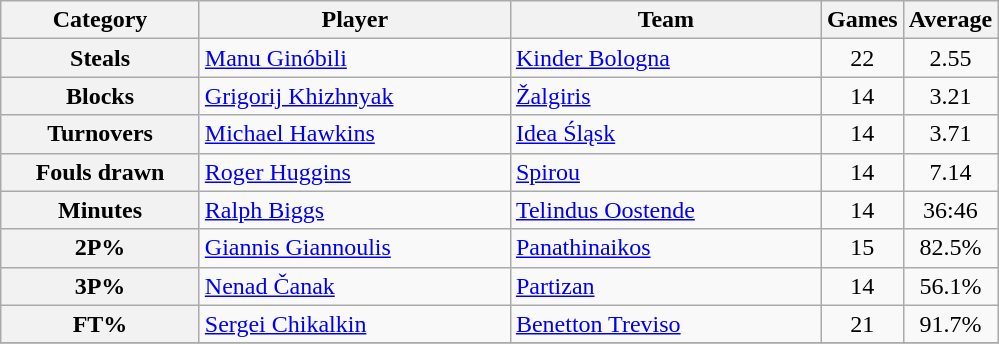<table class="wikitable">
<tr>
<th width=125>Category</th>
<th width=200>Player</th>
<th width=200>Team</th>
<th>Games</th>
<th>Average</th>
</tr>
<tr>
<th>Steals</th>
<td> <a href='#'>Manu Ginóbili</a></td>
<td> <a href='#'>Kinder Bologna</a></td>
<td style="text-align:center">22</td>
<td style="text-align:center">2.55</td>
</tr>
<tr>
<th>Blocks</th>
<td> <a href='#'>Grigorij Khizhnyak</a></td>
<td> <a href='#'>Žalgiris</a></td>
<td style="text-align:center">14</td>
<td style="text-align:center">3.21</td>
</tr>
<tr>
<th>Turnovers</th>
<td> <a href='#'>Michael Hawkins</a></td>
<td> <a href='#'>Idea Śląsk</a></td>
<td style="text-align:center">14</td>
<td style="text-align:center">3.71</td>
</tr>
<tr>
<th>Fouls drawn</th>
<td> <a href='#'>Roger Huggins</a></td>
<td> <a href='#'>Spirou</a></td>
<td style="text-align:center">14</td>
<td style="text-align:center">7.14</td>
</tr>
<tr>
<th>Minutes</th>
<td> <a href='#'>Ralph Biggs</a></td>
<td> <a href='#'>Telindus Oostende</a></td>
<td style="text-align:center">14</td>
<td style="text-align:center">36:46</td>
</tr>
<tr>
<th>2P%</th>
<td> <a href='#'>Giannis Giannoulis</a></td>
<td> <a href='#'>Panathinaikos</a></td>
<td style="text-align:center">15</td>
<td style="text-align:center">82.5%</td>
</tr>
<tr>
<th>3P%</th>
<td> <a href='#'>Nenad Čanak</a></td>
<td> <a href='#'>Partizan</a></td>
<td style="text-align:center">14</td>
<td style="text-align:center">56.1%</td>
</tr>
<tr>
<th>FT%</th>
<td> <a href='#'>Sergei Chikalkin</a></td>
<td> <a href='#'>Benetton Treviso</a></td>
<td style="text-align:center">21</td>
<td style="text-align:center">91.7%</td>
</tr>
<tr>
</tr>
</table>
